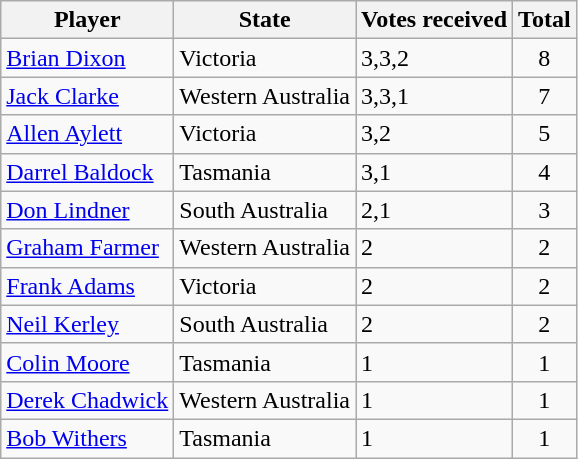<table class="wikitable">
<tr>
<th>Player</th>
<th>State</th>
<th>Votes received</th>
<th>Total</th>
</tr>
<tr>
<td><a href='#'>Brian Dixon</a></td>
<td>Victoria</td>
<td>3,3,2</td>
<td align=center>8</td>
</tr>
<tr>
<td><a href='#'>Jack Clarke</a></td>
<td>Western Australia</td>
<td>3,3,1</td>
<td align=center>7</td>
</tr>
<tr>
<td><a href='#'>Allen Aylett</a></td>
<td>Victoria</td>
<td>3,2</td>
<td align=center>5</td>
</tr>
<tr>
<td><a href='#'>Darrel Baldock</a></td>
<td>Tasmania</td>
<td>3,1</td>
<td align=center>4</td>
</tr>
<tr>
<td><a href='#'>Don Lindner</a></td>
<td>South Australia</td>
<td>2,1</td>
<td align=center>3</td>
</tr>
<tr>
<td><a href='#'>Graham Farmer</a></td>
<td>Western Australia</td>
<td>2</td>
<td align=center>2</td>
</tr>
<tr>
<td><a href='#'>Frank Adams</a></td>
<td>Victoria</td>
<td>2</td>
<td align=center>2</td>
</tr>
<tr>
<td><a href='#'>Neil Kerley</a></td>
<td>South Australia</td>
<td>2</td>
<td align=center>2</td>
</tr>
<tr>
<td><a href='#'>Colin Moore</a></td>
<td>Tasmania</td>
<td>1</td>
<td align=center>1</td>
</tr>
<tr>
<td><a href='#'>Derek Chadwick</a></td>
<td>Western Australia</td>
<td>1</td>
<td align=center>1</td>
</tr>
<tr>
<td><a href='#'>Bob Withers</a></td>
<td>Tasmania</td>
<td>1</td>
<td align=center>1</td>
</tr>
</table>
